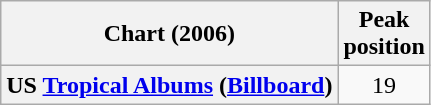<table class="wikitable sortable plainrowheaders" style="text-align:center">
<tr>
<th scope="col">Chart (2006)</th>
<th scope="col">Peak<br>position</th>
</tr>
<tr>
<th scope="row">US <a href='#'>Tropical Albums</a> (<a href='#'>Billboard</a>)</th>
<td align=center>19</td>
</tr>
</table>
